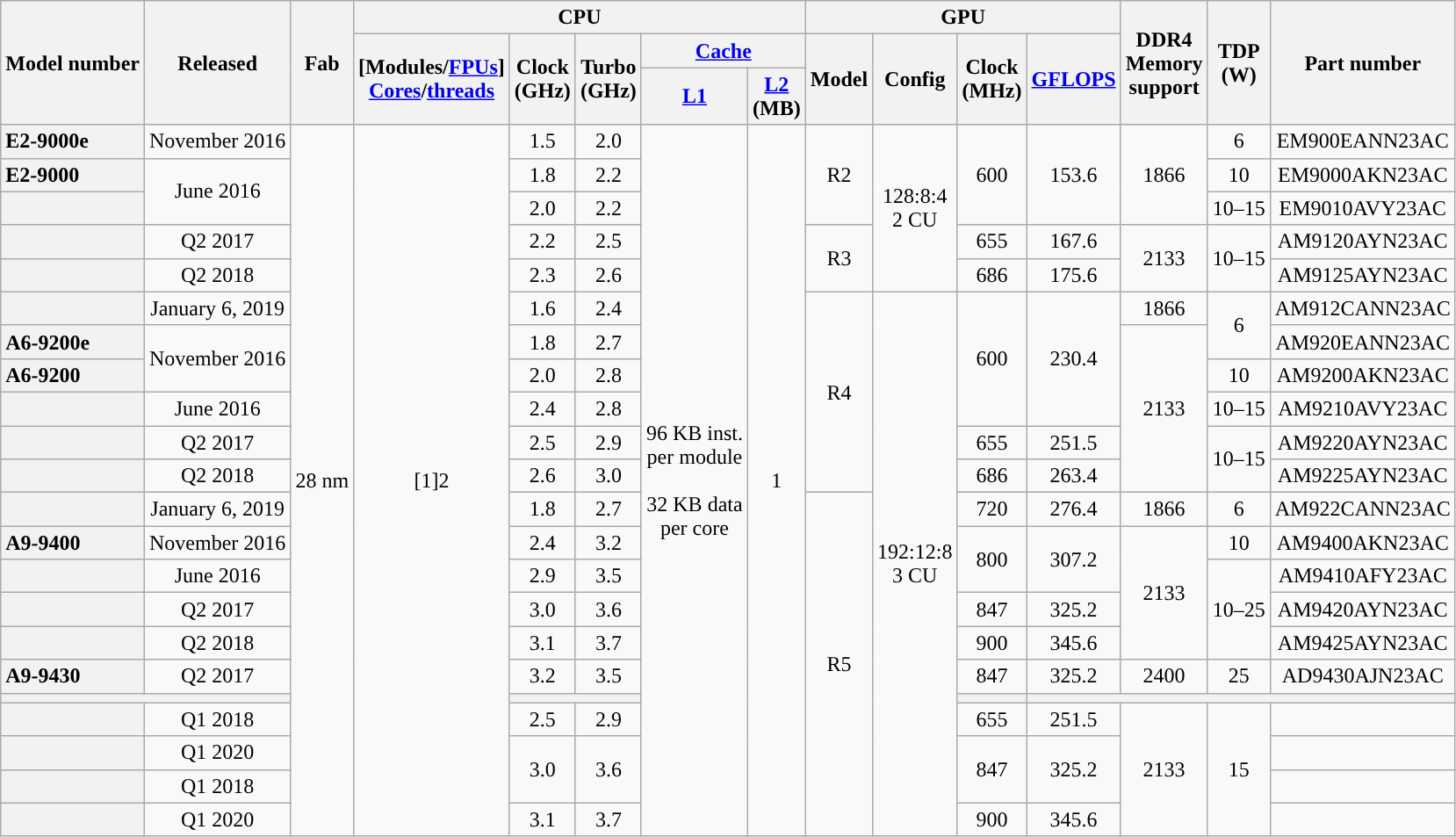<table class="wikitable sortable sort-under" style="text-align:center;">
<tr>
<th style="text-align:left;" rowspan="3">Model number</th>
<th rowspan=3>Released</th>
<th rowspan=3>Fab</th>
<th colspan="5">CPU</th>
<th colspan=4>GPU</th>
<th rowspan=3>DDR4<br>Memory<br>support</th>
<th rowspan=3>TDP<br>(W)</th>
<th rowspan=3>Part number</th>
</tr>
<tr>
<th rowspan=2>[Modules/<a href='#'>FPUs</a>]<br><a href='#'>Cores</a>/<a href='#'>threads</a></th>
<th rowspan=2>Clock<br>(GHz)</th>
<th rowspan=2>Turbo<br>(GHz)</th>
<th colspan="2"><a href='#'>Cache</a></th>
<th rowspan=2>Model</th>
<th rowspan=2>Config</th>
<th rowspan=2>Clock<br>(MHz)</th>
<th rowspan=2><a href='#'>GFLOPS</a></th>
</tr>
<tr>
<th><a href='#'>L1</a></th>
<th><a href='#'>L2</a><br>(MB)</th>
</tr>
<tr>
<th style="text-align:left;">E2-9000e</th>
<td>November 2016</td>
<td rowspan=22>28 nm</td>
<td rowspan=22>[1]2</td>
<td>1.5</td>
<td>2.0</td>
<td rowspan=22>96 KB inst.<br>per module<br><br>32 KB data<br>per core</td>
<td rowspan=22>1</td>
<td rowspan=3>R2</td>
<td rowspan=5>128:8:4<br>2 CU</td>
<td rowspan=3>600</td>
<td rowspan=3>153.6</td>
<td rowspan=3>1866</td>
<td>6</td>
<td>EM900EANN23AC</td>
</tr>
<tr>
<th style="text-align:left;">E2-9000</th>
<td rowspan=2>June 2016</td>
<td>1.8</td>
<td>2.2</td>
<td>10</td>
<td>EM9000AKN23AC</td>
</tr>
<tr>
<th style="text-align:left;"></th>
<td>2.0</td>
<td>2.2</td>
<td>10–15</td>
<td>EM9010AVY23AC</td>
</tr>
<tr>
<th style="text-align:left;"></th>
<td>Q2 2017</td>
<td>2.2</td>
<td>2.5</td>
<td rowspan=2>R3</td>
<td>655</td>
<td>167.6</td>
<td rowspan=2>2133</td>
<td rowspan=2>10–15</td>
<td>AM9120AYN23AC</td>
</tr>
<tr>
<th style="text-align:left;"></th>
<td>Q2 2018</td>
<td>2.3</td>
<td>2.6</td>
<td>686</td>
<td>175.6</td>
<td>AM9125AYN23AC</td>
</tr>
<tr>
<th style="text-align:left"></th>
<td>January 6, 2019</td>
<td>1.6</td>
<td>2.4</td>
<td rowspan=6>R4</td>
<td rowspan=17>192:12:8<br>3 CU</td>
<td rowspan=4>600</td>
<td rowspan=4>230.4</td>
<td>1866</td>
<td rowspan=2>6</td>
<td>AM912CANN23AC</td>
</tr>
<tr>
<th style="text-align:left;">A6-9200e</th>
<td rowspan=2>November 2016</td>
<td>1.8</td>
<td>2.7</td>
<td rowspan=5>2133</td>
<td>AM920EANN23AC</td>
</tr>
<tr>
<th style="text-align:left;">A6-9200</th>
<td>2.0</td>
<td>2.8</td>
<td>10</td>
<td>AM9200AKN23AC</td>
</tr>
<tr>
<th style="text-align:left;"></th>
<td>June 2016</td>
<td>2.4</td>
<td>2.8</td>
<td>10–15</td>
<td>AM9210AVY23AC</td>
</tr>
<tr>
<th style="text-align:left;"></th>
<td>Q2 2017</td>
<td>2.5</td>
<td>2.9</td>
<td>655</td>
<td>251.5</td>
<td rowspan=2>10–15</td>
<td>AM9220AYN23AC</td>
</tr>
<tr>
<th style="text-align:left;"></th>
<td>Q2 2018</td>
<td>2.6</td>
<td>3.0</td>
<td>686</td>
<td>263.4</td>
<td>AM9225AYN23AC</td>
</tr>
<tr>
<th style="text-align:left"></th>
<td>January 6, 2019</td>
<td>1.8</td>
<td>2.7</td>
<td rowspan=11>R5</td>
<td>720</td>
<td>276.4</td>
<td>1866</td>
<td>6</td>
<td>AM922CANN23AC</td>
</tr>
<tr>
<th style="text-align:left;">A9-9400</th>
<td>November 2016</td>
<td>2.4</td>
<td>3.2</td>
<td rowspan=2>800</td>
<td rowspan=2>307.2</td>
<td rowspan=4>2133</td>
<td>10</td>
<td>AM9400AKN23AC</td>
</tr>
<tr>
<th style="text-align:left;"></th>
<td>June 2016</td>
<td>2.9</td>
<td>3.5</td>
<td rowspan=3>10–25</td>
<td>AM9410AFY23AC</td>
</tr>
<tr>
<th style="text-align:left;"></th>
<td>Q2 2017</td>
<td>3.0</td>
<td>3.6</td>
<td>847</td>
<td>325.2</td>
<td>AM9420AYN23AC</td>
</tr>
<tr>
<th style="text-align:left;"></th>
<td>Q2 2018</td>
<td>3.1</td>
<td>3.7</td>
<td>900</td>
<td>345.6</td>
<td>AM9425AYN23AC</td>
</tr>
<tr>
<th style="text-align:left;">A9-9430</th>
<td>Q2 2017</td>
<td>3.2</td>
<td>3.5</td>
<td>847</td>
<td>325.2</td>
<td>2400</td>
<td>25</td>
<td>AD9430AJN23AC</td>
</tr>
<tr>
<th colspan="2"></th>
<th colspan="2"></th>
<th></th>
<th colspan="4"></th>
</tr>
<tr>
<th style="text-align:left;"></th>
<td>Q1 2018</td>
<td>2.5</td>
<td>2.9</td>
<td>655</td>
<td>251.5</td>
<td rowspan=4>2133</td>
<td rowspan=4>15</td>
<td></td>
</tr>
<tr>
<th style="text-align:left;"></th>
<td>Q1 2020</td>
<td rowspan=2>3.0</td>
<td rowspan=2>3.6</td>
<td rowspan=2>847</td>
<td rowspan=2>325.2</td>
<td></td>
</tr>
<tr>
<th style="text-align:left;"></th>
<td>Q1 2018</td>
<td></td>
</tr>
<tr>
<th style="text-align:left;"></th>
<td>Q1 2020</td>
<td>3.1</td>
<td>3.7</td>
<td>900</td>
<td>345.6</td>
<td></td>
</tr>
</table>
